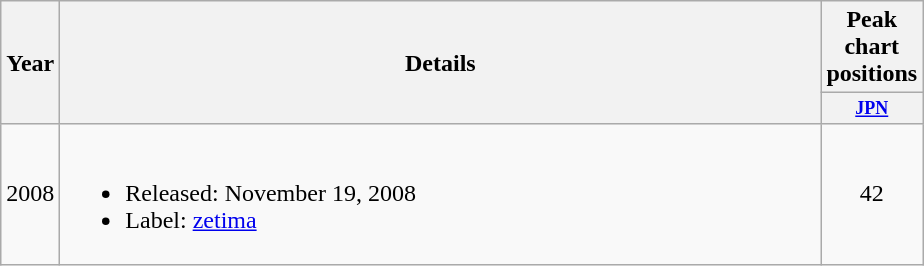<table class="wikitable" style="text-align:center">
<tr>
<th rowspan="2">Year</th>
<th rowspan="2" width="500">Details</th>
<th colspan="1">Peak chart positions</th>
</tr>
<tr>
<th style="width:3em;font-size:75%"><a href='#'>JPN</a><br></th>
</tr>
<tr>
<td>2008</td>
<td align="left"><br><ul><li>Released: November 19, 2008</li><li>Label: <a href='#'>zetima</a></li></ul></td>
<td>42</td>
</tr>
</table>
